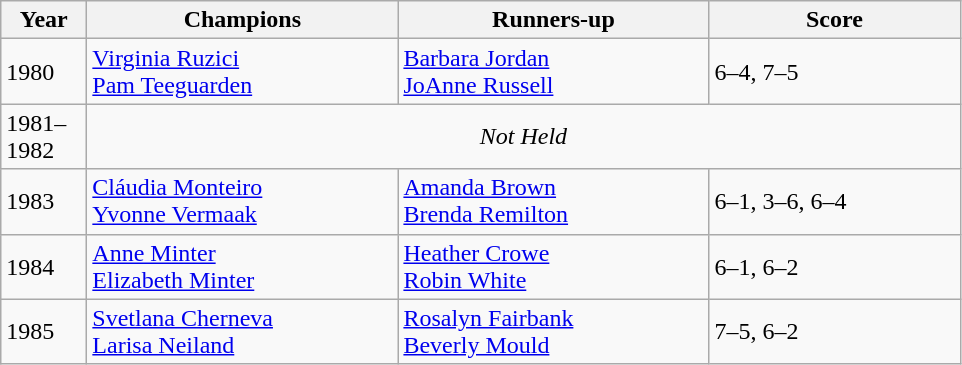<table class="sortable wikitable">
<tr>
<th style="width:50px">Year</th>
<th style="width:200px">Champions</th>
<th style="width:200px">Runners-up</th>
<th style="width:160px" class="unsortable">Score</th>
</tr>
<tr>
<td>1980</td>
<td> <a href='#'>Virginia Ruzici</a> <br>  <a href='#'>Pam Teeguarden</a></td>
<td> <a href='#'>Barbara Jordan</a> <br>  <a href='#'>JoAnne Russell</a></td>
<td>6–4, 7–5</td>
</tr>
<tr>
<td>1981–1982</td>
<td colspan=4 align=center><em>Not Held</em></td>
</tr>
<tr>
<td>1983</td>
<td> <a href='#'>Cláudia Monteiro</a> <br>  <a href='#'>Yvonne Vermaak</a></td>
<td> <a href='#'>Amanda Brown</a> <br>  <a href='#'>Brenda Remilton</a></td>
<td>6–1, 3–6, 6–4</td>
</tr>
<tr>
<td>1984</td>
<td> <a href='#'>Anne Minter</a> <br>  <a href='#'>Elizabeth Minter</a></td>
<td> <a href='#'>Heather Crowe</a> <br>  <a href='#'>Robin White</a></td>
<td>6–1, 6–2</td>
</tr>
<tr>
<td>1985</td>
<td> <a href='#'>Svetlana Cherneva</a> <br>  <a href='#'>Larisa Neiland</a></td>
<td> <a href='#'>Rosalyn Fairbank</a> <br>  <a href='#'>Beverly Mould</a></td>
<td>7–5, 6–2</td>
</tr>
</table>
